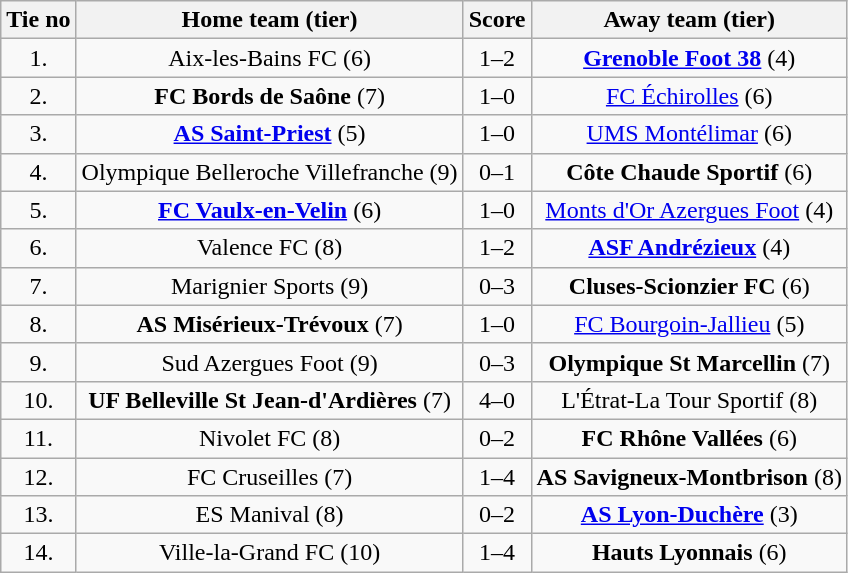<table class="wikitable" style="text-align: center">
<tr>
<th>Tie no</th>
<th>Home team (tier)</th>
<th>Score</th>
<th>Away team (tier)</th>
</tr>
<tr>
<td>1.</td>
<td>Aix-les-Bains FC (6)</td>
<td>1–2</td>
<td><strong><a href='#'>Grenoble Foot 38</a></strong> (4)</td>
</tr>
<tr>
<td>2.</td>
<td><strong>FC Bords de Saône</strong> (7)</td>
<td>1–0</td>
<td><a href='#'>FC Échirolles</a> (6)</td>
</tr>
<tr>
<td>3.</td>
<td><strong><a href='#'>AS Saint-Priest</a></strong> (5)</td>
<td>1–0</td>
<td><a href='#'>UMS Montélimar</a> (6)</td>
</tr>
<tr>
<td>4.</td>
<td>Olympique Belleroche Villefranche (9)</td>
<td>0–1 </td>
<td><strong>Côte Chaude Sportif</strong> (6)</td>
</tr>
<tr>
<td>5.</td>
<td><strong><a href='#'>FC Vaulx-en-Velin</a></strong> (6)</td>
<td>1–0</td>
<td><a href='#'>Monts d'Or Azergues Foot</a> (4)</td>
</tr>
<tr>
<td>6.</td>
<td>Valence FC (8)</td>
<td>1–2 </td>
<td><strong><a href='#'>ASF Andrézieux</a></strong> (4)</td>
</tr>
<tr>
<td>7.</td>
<td>Marignier Sports (9)</td>
<td>0–3</td>
<td><strong>Cluses-Scionzier FC</strong> (6)</td>
</tr>
<tr>
<td>8.</td>
<td><strong>AS Misérieux-Trévoux</strong> (7)</td>
<td>1–0</td>
<td><a href='#'>FC Bourgoin-Jallieu</a> (5)</td>
</tr>
<tr>
<td>9.</td>
<td>Sud Azergues Foot (9)</td>
<td>0–3</td>
<td><strong>Olympique St Marcellin</strong> (7)</td>
</tr>
<tr>
<td>10.</td>
<td><strong>UF Belleville St Jean-d'Ardières</strong> (7)</td>
<td>4–0</td>
<td>L'Étrat-La Tour Sportif (8)</td>
</tr>
<tr>
<td>11.</td>
<td>Nivolet FC (8)</td>
<td>0–2</td>
<td><strong>FC Rhône Vallées</strong> (6)</td>
</tr>
<tr>
<td>12.</td>
<td>FC Cruseilles (7)</td>
<td>1–4</td>
<td><strong>AS Savigneux-Montbrison</strong> (8)</td>
</tr>
<tr>
<td>13.</td>
<td>ES Manival (8)</td>
<td>0–2</td>
<td><strong><a href='#'>AS Lyon-Duchère</a></strong> (3)</td>
</tr>
<tr>
<td>14.</td>
<td>Ville-la-Grand FC (10)</td>
<td>1–4</td>
<td><strong>Hauts Lyonnais</strong> (6)</td>
</tr>
</table>
